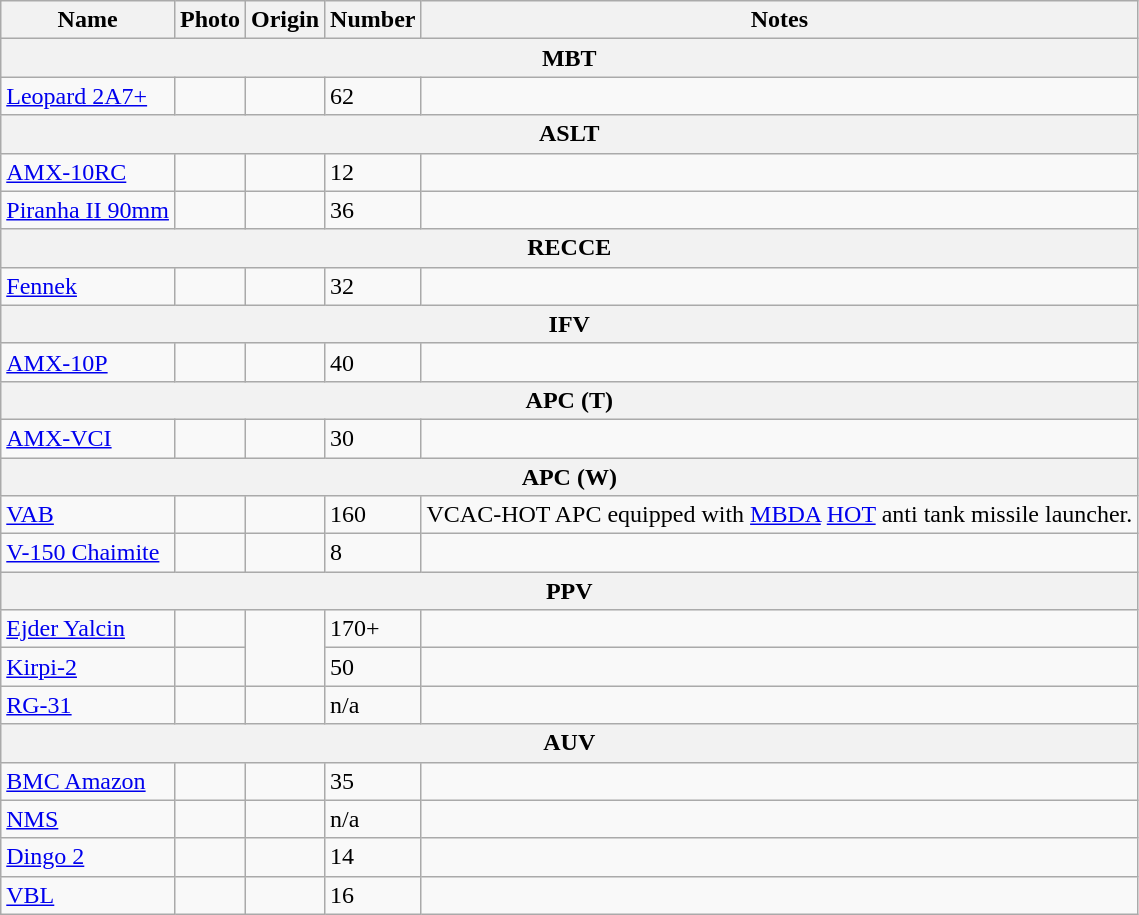<table class="wikitable">
<tr>
<th>Name</th>
<th>Photo</th>
<th>Origin</th>
<th>Number</th>
<th>Notes</th>
</tr>
<tr>
<th colspan="5">MBT</th>
</tr>
<tr>
<td><a href='#'>Leopard 2A7+</a></td>
<td></td>
<td></td>
<td>62</td>
<td></td>
</tr>
<tr>
<th colspan="5">ASLT</th>
</tr>
<tr>
<td><a href='#'>AMX-10RC</a></td>
<td></td>
<td></td>
<td>12</td>
<td></td>
</tr>
<tr>
<td><a href='#'>Piranha II 90mm</a></td>
<td></td>
<td></td>
<td>36</td>
<td></td>
</tr>
<tr>
<th colspan="5">RECCE</th>
</tr>
<tr>
<td><a href='#'>Fennek</a></td>
<td></td>
<td></td>
<td>32</td>
<td></td>
</tr>
<tr>
<th colspan="5">IFV</th>
</tr>
<tr>
<td><a href='#'>AMX-10P</a></td>
<td></td>
<td></td>
<td>40</td>
<td></td>
</tr>
<tr>
<th colspan="5">APC (T)</th>
</tr>
<tr>
<td><a href='#'>AMX-VCI</a></td>
<td></td>
<td></td>
<td>30</td>
<td></td>
</tr>
<tr>
<th colspan="5">APC (W)</th>
</tr>
<tr>
<td><a href='#'>VAB</a></td>
<td></td>
<td></td>
<td>160</td>
<td>VCAC-HOT APC equipped with <a href='#'>MBDA</a> <a href='#'>HOT</a> anti tank missile launcher.</td>
</tr>
<tr>
<td><a href='#'>V-150 Chaimite</a></td>
<td></td>
<td></td>
<td>8</td>
<td></td>
</tr>
<tr>
<th colspan="5">PPV</th>
</tr>
<tr>
<td><a href='#'>Ejder Yalcin</a></td>
<td></td>
<td rowspan="2"></td>
<td>170+</td>
<td></td>
</tr>
<tr>
<td><a href='#'>Kirpi-2</a></td>
<td></td>
<td>50</td>
<td></td>
</tr>
<tr>
<td><a href='#'>RG-31</a></td>
<td></td>
<td></td>
<td>n/a</td>
<td></td>
</tr>
<tr>
<th colspan="5">AUV</th>
</tr>
<tr>
<td><a href='#'>BMC Amazon</a></td>
<td></td>
<td></td>
<td>35</td>
<td></td>
</tr>
<tr>
<td><a href='#'>NMS</a></td>
<td></td>
<td></td>
<td>n/a</td>
<td></td>
</tr>
<tr>
<td><a href='#'>Dingo 2</a></td>
<td></td>
<td></td>
<td>14</td>
<td></td>
</tr>
<tr>
<td><a href='#'>VBL</a></td>
<td></td>
<td></td>
<td>16</td>
<td></td>
</tr>
</table>
